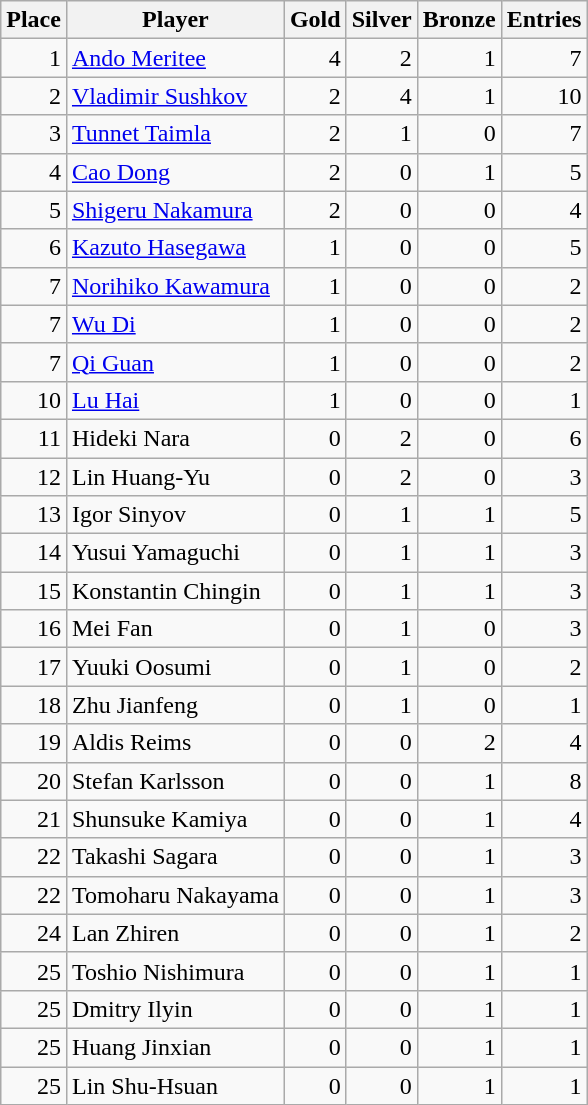<table class="wikitable">
<tr>
<th>Place</th>
<th>Player</th>
<th>Gold</th>
<th>Silver</th>
<th>Bronze</th>
<th>Entries</th>
</tr>
<tr>
<td align="right">1</td>
<td> <a href='#'>Ando Meritee</a></td>
<td align="right">4</td>
<td align="right">2</td>
<td align="right">1</td>
<td align="right">7</td>
</tr>
<tr>
<td align="right">2</td>
<td> <a href='#'>Vladimir Sushkov</a></td>
<td align="right">2</td>
<td align="right">4</td>
<td align="right">1</td>
<td align="right">10</td>
</tr>
<tr>
<td align="right">3</td>
<td> <a href='#'>Tunnet Taimla</a></td>
<td align="right">2</td>
<td align="right">1</td>
<td align="right">0</td>
<td align="right">7</td>
</tr>
<tr>
<td align="right">4</td>
<td> <a href='#'>Cao Dong</a></td>
<td align="right">2</td>
<td align="right">0</td>
<td align="right">1</td>
<td align="right">5</td>
</tr>
<tr>
<td align="right">5</td>
<td> <a href='#'>Shigeru Nakamura</a></td>
<td align="right">2</td>
<td align="right">0</td>
<td align="right">0</td>
<td align="right">4</td>
</tr>
<tr>
<td align="right">6</td>
<td> <a href='#'>Kazuto Hasegawa</a></td>
<td align="right">1</td>
<td align="right">0</td>
<td align="right">0</td>
<td align="right">5</td>
</tr>
<tr>
<td align="right">7</td>
<td> <a href='#'>Norihiko Kawamura</a></td>
<td align="right">1</td>
<td align="right">0</td>
<td align="right">0</td>
<td align="right">2</td>
</tr>
<tr>
<td align="right">7</td>
<td> <a href='#'>Wu Di</a></td>
<td align="right">1</td>
<td align="right">0</td>
<td align="right">0</td>
<td align="right">2</td>
</tr>
<tr>
<td align="right">7</td>
<td> <a href='#'>Qi Guan</a></td>
<td align="right">1</td>
<td align="right">0</td>
<td align="right">0</td>
<td align="right">2</td>
</tr>
<tr>
<td align="right">10</td>
<td> <a href='#'>Lu Hai</a></td>
<td align="right">1</td>
<td align="right">0</td>
<td align="right">0</td>
<td align="right">1</td>
</tr>
<tr>
<td align="right">11</td>
<td> Hideki Nara</td>
<td align="right">0</td>
<td align="right">2</td>
<td align="right">0</td>
<td align="right">6</td>
</tr>
<tr>
<td align="right">12</td>
<td> Lin Huang-Yu</td>
<td align="right">0</td>
<td align="right">2</td>
<td align="right">0</td>
<td align="right">3</td>
</tr>
<tr>
<td align="right">13</td>
<td> Igor Sinyov</td>
<td align="right">0</td>
<td align="right">1</td>
<td align="right">1</td>
<td align="right">5</td>
</tr>
<tr>
<td align="right">14</td>
<td> Yusui Yamaguchi</td>
<td align="right">0</td>
<td align="right">1</td>
<td align="right">1</td>
<td align="right">3</td>
</tr>
<tr>
<td align="right">15</td>
<td> Konstantin Chingin</td>
<td align="right">0</td>
<td align="right">1</td>
<td align="right">1</td>
<td align="right">3</td>
</tr>
<tr>
<td align="right">16</td>
<td> Mei Fan</td>
<td align="right">0</td>
<td align="right">1</td>
<td align="right">0</td>
<td align="right">3</td>
</tr>
<tr>
<td align="right">17</td>
<td> Yuuki Oosumi</td>
<td align="right">0</td>
<td align="right">1</td>
<td align="right">0</td>
<td align="right">2</td>
</tr>
<tr>
<td align="right">18</td>
<td> Zhu Jianfeng</td>
<td align="right">0</td>
<td align="right">1</td>
<td align="right">0</td>
<td align="right">1</td>
</tr>
<tr>
<td align="right">19</td>
<td> Aldis Reims</td>
<td align="right">0</td>
<td align="right">0</td>
<td align="right">2</td>
<td align="right">4</td>
</tr>
<tr>
<td align="right">20</td>
<td> Stefan Karlsson</td>
<td align="right">0</td>
<td align="right">0</td>
<td align="right">1</td>
<td align="right">8</td>
</tr>
<tr>
<td align="right">21</td>
<td> Shunsuke Kamiya</td>
<td align="right">0</td>
<td align="right">0</td>
<td align="right">1</td>
<td align="right">4</td>
</tr>
<tr>
<td align="right">22</td>
<td> Takashi Sagara</td>
<td align="right">0</td>
<td align="right">0</td>
<td align="right">1</td>
<td align="right">3</td>
</tr>
<tr>
<td align="right">22</td>
<td> Tomoharu Nakayama</td>
<td align="right">0</td>
<td align="right">0</td>
<td align="right">1</td>
<td align="right">3</td>
</tr>
<tr>
<td align="right">24</td>
<td> Lan Zhiren</td>
<td align="right">0</td>
<td align="right">0</td>
<td align="right">1</td>
<td align="right">2</td>
</tr>
<tr>
<td align="right">25</td>
<td> Toshio Nishimura</td>
<td align="right">0</td>
<td align="right">0</td>
<td align="right">1</td>
<td align="right">1</td>
</tr>
<tr>
<td align="right">25</td>
<td> Dmitry Ilyin</td>
<td align="right">0</td>
<td align="right">0</td>
<td align="right">1</td>
<td align="right">1</td>
</tr>
<tr>
<td align="right">25</td>
<td> Huang Jinxian</td>
<td align="right">0</td>
<td align="right">0</td>
<td align="right">1</td>
<td align="right">1</td>
</tr>
<tr>
<td align="right">25</td>
<td> Lin Shu-Hsuan</td>
<td align="right">0</td>
<td align="right">0</td>
<td align="right">1</td>
<td align="right">1</td>
</tr>
</table>
